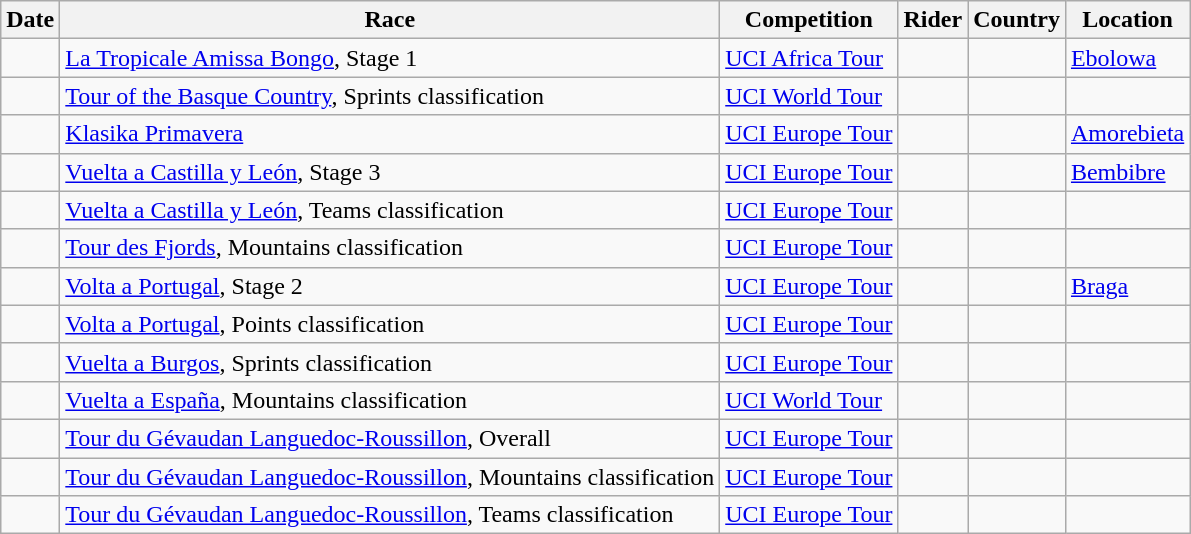<table class="wikitable sortable">
<tr>
<th>Date</th>
<th>Race</th>
<th>Competition</th>
<th>Rider</th>
<th>Country</th>
<th>Location</th>
</tr>
<tr>
<td></td>
<td><a href='#'>La Tropicale Amissa Bongo</a>, Stage 1</td>
<td><a href='#'>UCI Africa Tour</a></td>
<td></td>
<td></td>
<td><a href='#'>Ebolowa</a></td>
</tr>
<tr>
<td></td>
<td><a href='#'>Tour of the Basque Country</a>, Sprints classification</td>
<td><a href='#'>UCI World Tour</a></td>
<td></td>
<td></td>
<td></td>
</tr>
<tr>
<td></td>
<td><a href='#'>Klasika Primavera</a></td>
<td><a href='#'>UCI Europe Tour</a></td>
<td></td>
<td></td>
<td><a href='#'>Amorebieta</a></td>
</tr>
<tr>
<td></td>
<td><a href='#'>Vuelta a Castilla y León</a>, Stage 3</td>
<td><a href='#'>UCI Europe Tour</a></td>
<td></td>
<td></td>
<td><a href='#'>Bembibre</a></td>
</tr>
<tr>
<td></td>
<td><a href='#'>Vuelta a Castilla y León</a>, Teams classification</td>
<td><a href='#'>UCI Europe Tour</a></td>
<td align="center"></td>
<td></td>
<td></td>
</tr>
<tr>
<td></td>
<td><a href='#'>Tour des Fjords</a>, Mountains classification</td>
<td><a href='#'>UCI Europe Tour</a></td>
<td></td>
<td></td>
<td></td>
</tr>
<tr>
<td></td>
<td><a href='#'>Volta a Portugal</a>, Stage 2</td>
<td><a href='#'>UCI Europe Tour</a></td>
<td></td>
<td></td>
<td><a href='#'>Braga</a></td>
</tr>
<tr>
<td></td>
<td><a href='#'>Volta a Portugal</a>, Points classification</td>
<td><a href='#'>UCI Europe Tour</a></td>
<td></td>
<td></td>
<td></td>
</tr>
<tr>
<td></td>
<td><a href='#'>Vuelta a Burgos</a>, Sprints classification</td>
<td><a href='#'>UCI Europe Tour</a></td>
<td></td>
<td></td>
<td></td>
</tr>
<tr>
<td></td>
<td><a href='#'>Vuelta a España</a>, Mountains classification</td>
<td><a href='#'>UCI World Tour</a></td>
<td></td>
<td></td>
<td></td>
</tr>
<tr>
<td></td>
<td><a href='#'>Tour du Gévaudan Languedoc-Roussillon</a>, Overall</td>
<td><a href='#'>UCI Europe Tour</a></td>
<td></td>
<td></td>
<td></td>
</tr>
<tr>
<td></td>
<td><a href='#'>Tour du Gévaudan Languedoc-Roussillon</a>, Mountains classification</td>
<td><a href='#'>UCI Europe Tour</a></td>
<td></td>
<td></td>
<td></td>
</tr>
<tr>
<td></td>
<td><a href='#'>Tour du Gévaudan Languedoc-Roussillon</a>, Teams classification</td>
<td><a href='#'>UCI Europe Tour</a></td>
<td align="center"></td>
<td></td>
<td></td>
</tr>
</table>
